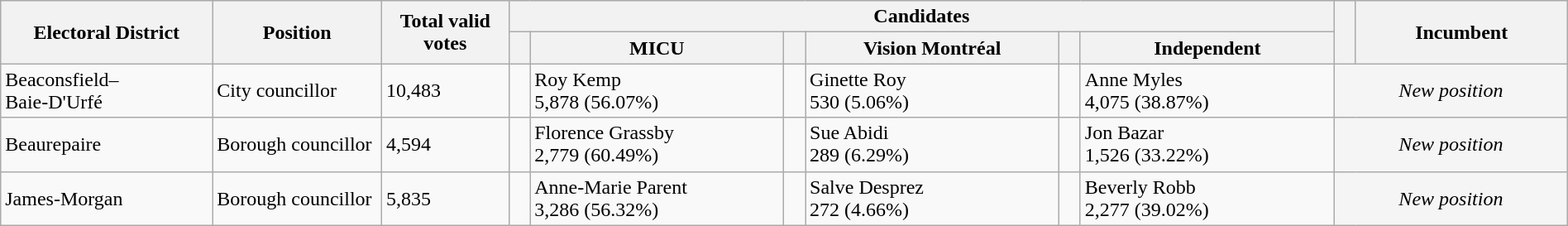<table class="wikitable" width="100%">
<tr>
<th width=10% rowspan=2>Electoral District</th>
<th width=8% rowspan=2>Position</th>
<th width=6% rowspan=2>Total valid votes</th>
<th colspan=6>Candidates</th>
<th width=1% rowspan=2> </th>
<th width=10% rowspan=2>Incumbent</th>
</tr>
<tr>
<th width=1% > </th>
<th width=12% >MICU</th>
<th width=1% > </th>
<th width=12% >Vision Montréal</th>
<th width=1% > </th>
<th width=12% >Independent</th>
</tr>
<tr>
<td>Beaconsfield–<br>Baie-D'Urfé</td>
<td>City councillor</td>
<td>10,483</td>
<td> </td>
<td>Roy Kemp<br>5,878 (56.07%)</td>
<td></td>
<td>Ginette Roy<br>530 (5.06%)</td>
<td></td>
<td>Anne Myles<br>4,075 (38.87%)</td>
<td colspan="2" style="background:whitesmoke; text-align:center;"><em>New position</em></td>
</tr>
<tr>
<td>Beaurepaire</td>
<td>Borough councillor</td>
<td>4,594</td>
<td> </td>
<td>Florence Grassby<br>2,779 (60.49%)</td>
<td></td>
<td>Sue Abidi<br>289 (6.29%)</td>
<td></td>
<td>Jon Bazar<br>1,526 (33.22%)</td>
<td colspan="2" style="background:whitesmoke; text-align:center;"><em>New position</em></td>
</tr>
<tr>
<td>James-Morgan</td>
<td>Borough councillor</td>
<td>5,835</td>
<td> </td>
<td>Anne-Marie Parent<br>3,286 (56.32%)</td>
<td></td>
<td>Salve Desprez<br>272 (4.66%)</td>
<td></td>
<td>Beverly Robb<br>2,277 (39.02%)</td>
<td colspan="2" style="background:whitesmoke; text-align:center;"><em>New position</em></td>
</tr>
</table>
